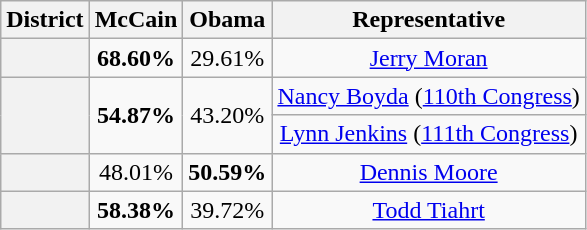<table class="wikitable sortable">
<tr>
<th>District</th>
<th>McCain</th>
<th>Obama</th>
<th class="unsortable">Representative</th>
</tr>
<tr align=center>
<th></th>
<td><strong>68.60%</strong></td>
<td>29.61%</td>
<td><a href='#'>Jerry Moran</a></td>
</tr>
<tr align=center>
<th rowspan=2 ></th>
<td rowspan=2><strong>54.87%</strong></td>
<td rowspan=2>43.20%</td>
<td><a href='#'>Nancy Boyda</a> (<a href='#'>110th Congress</a>)</td>
</tr>
<tr align=center>
<td><a href='#'>Lynn Jenkins</a> (<a href='#'>111th Congress</a>)</td>
</tr>
<tr align=center>
<th></th>
<td>48.01%</td>
<td><strong>50.59%</strong></td>
<td><a href='#'>Dennis Moore</a></td>
</tr>
<tr align=center>
<th></th>
<td><strong>58.38%</strong></td>
<td>39.72%</td>
<td><a href='#'>Todd Tiahrt</a></td>
</tr>
</table>
